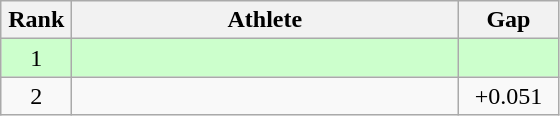<table class=wikitable style="text-align:center">
<tr>
<th width=40>Rank</th>
<th width=250>Athlete</th>
<th width=60>Gap</th>
</tr>
<tr bgcolor="ccffcc">
<td>1</td>
<td align=left></td>
<td></td>
</tr>
<tr>
<td>2</td>
<td align=left></td>
<td>+0.051</td>
</tr>
</table>
